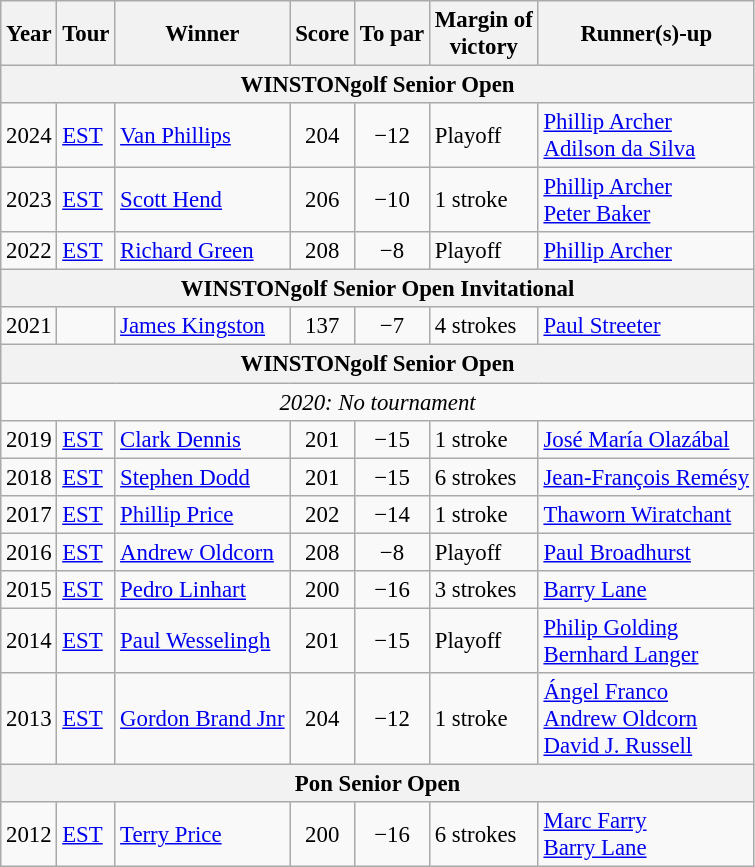<table class="wikitable" style="font-size:95%">
<tr>
<th>Year</th>
<th>Tour</th>
<th>Winner</th>
<th>Score</th>
<th>To par</th>
<th>Margin of<br>victory</th>
<th>Runner(s)-up</th>
</tr>
<tr>
<th colspan=7>WINSTONgolf Senior Open</th>
</tr>
<tr>
<td>2024</td>
<td><a href='#'>EST</a></td>
<td> <a href='#'>Van Phillips</a></td>
<td align=center>204</td>
<td align=center>−12</td>
<td>Playoff</td>
<td> <a href='#'>Phillip Archer</a><br> <a href='#'>Adilson da Silva</a></td>
</tr>
<tr>
<td>2023</td>
<td><a href='#'>EST</a></td>
<td> <a href='#'>Scott Hend</a></td>
<td align=center>206</td>
<td align=center>−10</td>
<td>1 stroke</td>
<td> <a href='#'>Phillip Archer</a><br> <a href='#'>Peter Baker</a></td>
</tr>
<tr>
<td>2022</td>
<td><a href='#'>EST</a></td>
<td> <a href='#'>Richard Green</a></td>
<td align=center>208</td>
<td align=center>−8</td>
<td>Playoff</td>
<td> <a href='#'>Phillip Archer</a></td>
</tr>
<tr>
<th colspan=7>WINSTONgolf Senior Open Invitational</th>
</tr>
<tr>
<td>2021</td>
<td></td>
<td> <a href='#'>James Kingston</a></td>
<td align=center>137</td>
<td align=center>−7</td>
<td>4 strokes</td>
<td> <a href='#'>Paul Streeter</a></td>
</tr>
<tr>
<th colspan=7>WINSTONgolf Senior Open</th>
</tr>
<tr>
<td colspan=7 align=center><em>2020: No tournament</em></td>
</tr>
<tr>
<td>2019</td>
<td><a href='#'>EST</a></td>
<td> <a href='#'>Clark Dennis</a></td>
<td align=center>201</td>
<td align=center>−15</td>
<td>1 stroke</td>
<td> <a href='#'>José María Olazábal</a></td>
</tr>
<tr>
<td>2018</td>
<td><a href='#'>EST</a></td>
<td> <a href='#'>Stephen Dodd</a></td>
<td align=center>201</td>
<td align=center>−15</td>
<td>6 strokes</td>
<td> <a href='#'>Jean-François Remésy</a></td>
</tr>
<tr>
<td>2017</td>
<td><a href='#'>EST</a></td>
<td> <a href='#'>Phillip Price</a></td>
<td align=center>202</td>
<td align=center>−14</td>
<td>1 stroke</td>
<td> <a href='#'>Thaworn Wiratchant</a></td>
</tr>
<tr>
<td>2016</td>
<td><a href='#'>EST</a></td>
<td> <a href='#'>Andrew Oldcorn</a></td>
<td align=center>208</td>
<td align=center>−8</td>
<td>Playoff</td>
<td> <a href='#'>Paul Broadhurst</a></td>
</tr>
<tr>
<td>2015</td>
<td><a href='#'>EST</a></td>
<td> <a href='#'>Pedro Linhart</a></td>
<td align=center>200</td>
<td align=center>−16</td>
<td>3 strokes</td>
<td> <a href='#'>Barry Lane</a></td>
</tr>
<tr>
<td>2014</td>
<td><a href='#'>EST</a></td>
<td> <a href='#'>Paul Wesselingh</a></td>
<td align=center>201</td>
<td align=center>−15</td>
<td>Playoff</td>
<td> <a href='#'>Philip Golding</a><br> <a href='#'>Bernhard Langer</a></td>
</tr>
<tr>
<td>2013</td>
<td><a href='#'>EST</a></td>
<td> <a href='#'>Gordon Brand Jnr</a></td>
<td align=center>204</td>
<td align=center>−12</td>
<td>1 stroke</td>
<td> <a href='#'>Ángel Franco</a><br> <a href='#'>Andrew Oldcorn</a><br> <a href='#'>David J. Russell</a></td>
</tr>
<tr>
<th colspan=7>Pon Senior Open</th>
</tr>
<tr>
<td>2012</td>
<td><a href='#'>EST</a></td>
<td> <a href='#'>Terry Price</a></td>
<td align=center>200</td>
<td align=center>−16</td>
<td>6 strokes</td>
<td> <a href='#'>Marc Farry</a><br> <a href='#'>Barry Lane</a></td>
</tr>
</table>
